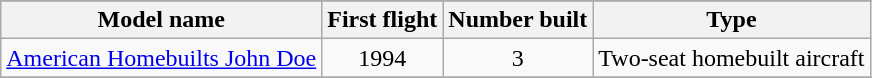<table class="wikitable" align=center>
<tr>
</tr>
<tr style="background:#efefef;">
<th>Model name</th>
<th>First flight</th>
<th>Number built</th>
<th>Type</th>
</tr>
<tr>
<td align=left><a href='#'>American Homebuilts John Doe</a></td>
<td align=center>1994</td>
<td align=center>3</td>
<td align=left>Two-seat homebuilt aircraft</td>
</tr>
<tr>
</tr>
</table>
